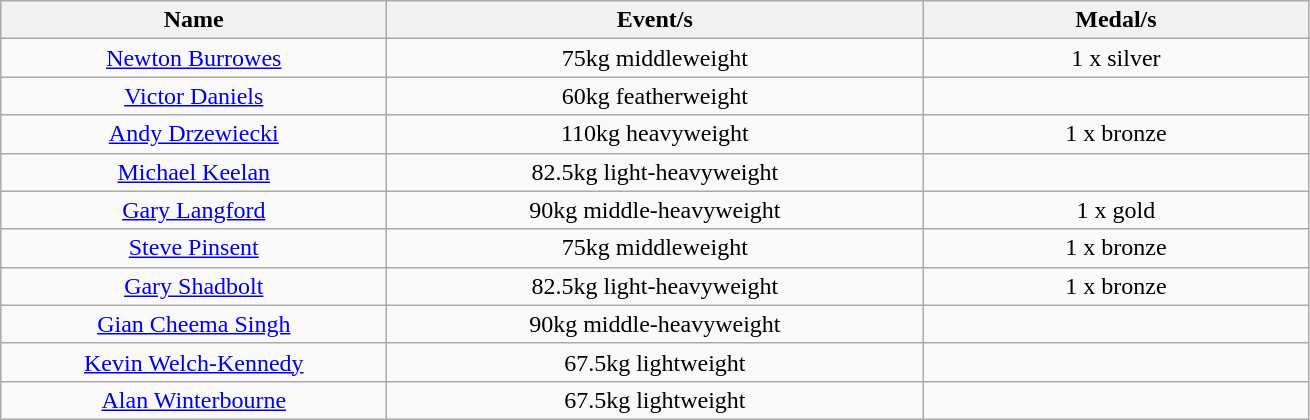<table class="wikitable" style="text-align: center">
<tr>
<th width=250>Name</th>
<th width=350>Event/s</th>
<th width=250>Medal/s</th>
</tr>
<tr>
<td><a href='#'>Newton Burrowes</a></td>
<td>75kg middleweight</td>
<td>1 x silver</td>
</tr>
<tr>
<td><a href='#'>Victor Daniels</a></td>
<td>60kg featherweight</td>
<td></td>
</tr>
<tr>
<td><a href='#'>Andy Drzewiecki</a></td>
<td>110kg heavyweight</td>
<td>1 x bronze</td>
</tr>
<tr>
<td><a href='#'>Michael Keelan</a></td>
<td>82.5kg light-heavyweight</td>
<td></td>
</tr>
<tr>
<td><a href='#'>Gary Langford</a></td>
<td>90kg middle-heavyweight</td>
<td>1 x gold</td>
</tr>
<tr>
<td><a href='#'>Steve Pinsent</a></td>
<td>75kg middleweight</td>
<td>1 x bronze</td>
</tr>
<tr>
<td><a href='#'>Gary Shadbolt</a></td>
<td>82.5kg light-heavyweight</td>
<td>1 x bronze</td>
</tr>
<tr>
<td><a href='#'>Gian Cheema Singh</a></td>
<td>90kg middle-heavyweight</td>
<td></td>
</tr>
<tr>
<td><a href='#'>Kevin Welch-Kennedy</a></td>
<td>67.5kg lightweight</td>
<td></td>
</tr>
<tr>
<td><a href='#'>Alan Winterbourne</a></td>
<td>67.5kg lightweight</td>
<td></td>
</tr>
</table>
